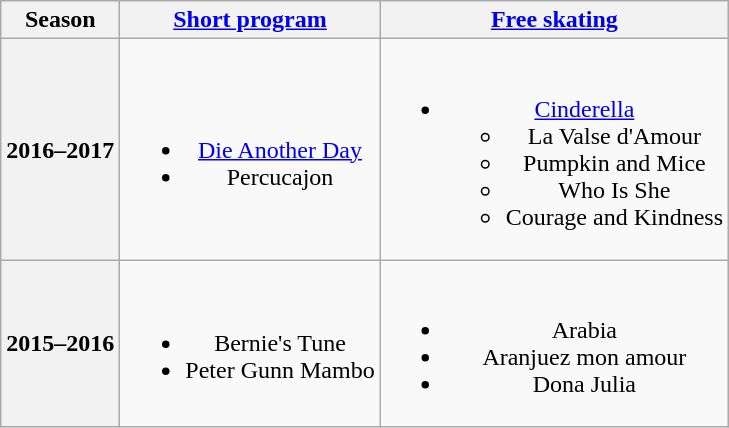<table class=wikitable style=text-align:center>
<tr>
<th>Season</th>
<th><a href='#'>Short program</a></th>
<th><a href='#'>Free skating</a></th>
</tr>
<tr>
<th>2016–2017 <br> </th>
<td><br><ul><li><a href='#'>Die Another Day</a> <br></li><li>Percucajon <br></li></ul></td>
<td><br><ul><li><a href='#'>Cinderella</a> <br><ul><li>La Valse d'Amour</li><li>Pumpkin and Mice</li><li>Who Is She</li><li>Courage and Kindness</li></ul></li></ul></td>
</tr>
<tr>
<th>2015–2016 <br> </th>
<td><br><ul><li>Bernie's Tune <br></li><li>Peter Gunn Mambo</li></ul></td>
<td><br><ul><li>Arabia</li><li>Aranjuez mon amour</li><li>Dona Julia</li></ul></td>
</tr>
</table>
